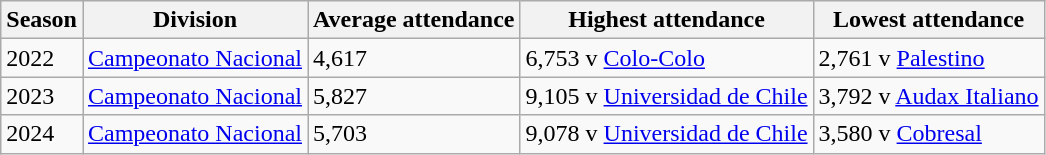<table class="wikitable">
<tr>
<th>Season</th>
<th>Division</th>
<th>Average attendance</th>
<th>Highest attendance</th>
<th>Lowest attendance</th>
</tr>
<tr>
<td>2022</td>
<td><a href='#'>Campeonato Nacional</a></td>
<td>4,617</td>
<td>6,753 v <a href='#'>Colo-Colo</a></td>
<td>2,761 v <a href='#'>Palestino</a></td>
</tr>
<tr>
<td>2023</td>
<td><a href='#'>Campeonato Nacional</a></td>
<td>5,827</td>
<td>9,105 v <a href='#'>Universidad de Chile</a></td>
<td>3,792 v <a href='#'>Audax Italiano</a></td>
</tr>
<tr>
<td>2024</td>
<td><a href='#'>Campeonato Nacional</a></td>
<td>5,703</td>
<td>9,078 v <a href='#'>Universidad de Chile</a></td>
<td>3,580 v <a href='#'>Cobresal</a></td>
</tr>
</table>
